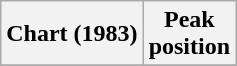<table class="wikitable plainrowheaders" style="text-align:center">
<tr>
<th scope="col">Chart (1983)</th>
<th scope="col">Peak<br>position</th>
</tr>
<tr>
</tr>
</table>
